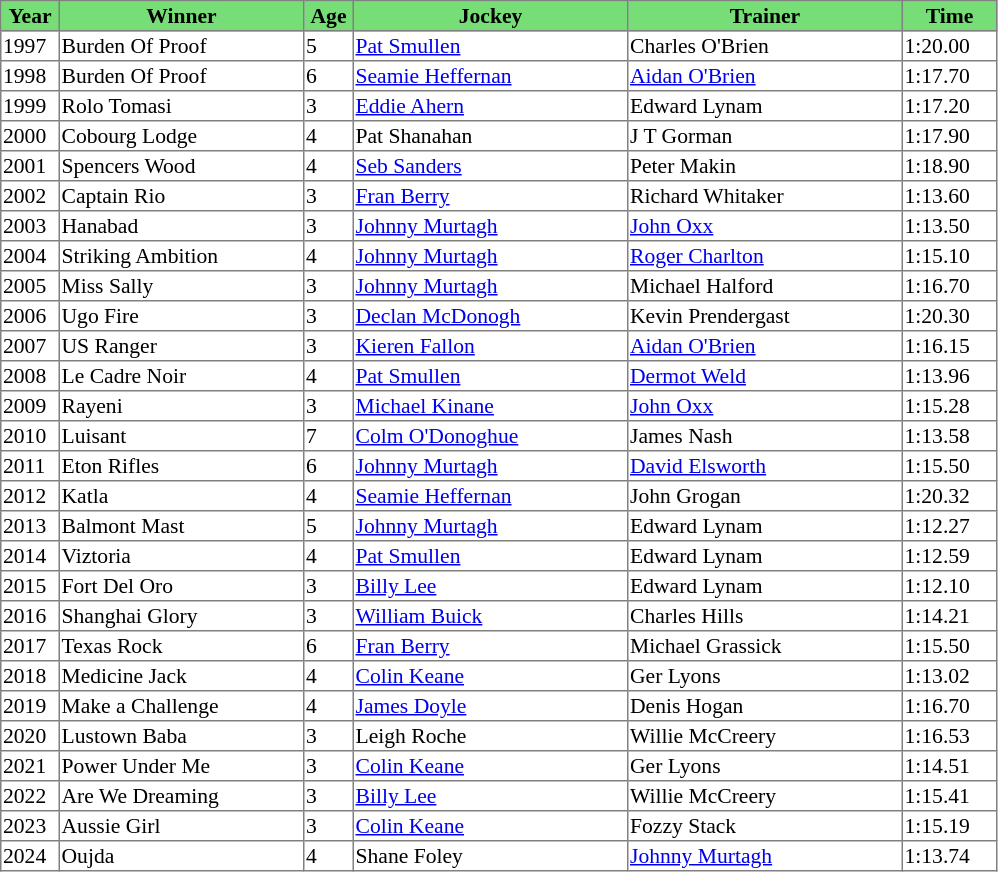<table class = "sortable" | border="1" style="border-collapse: collapse; font-size:90%">
<tr bgcolor="#77dd77" align="center">
<th style="width:36px"><strong>Year</strong></th>
<th style="width:160px"><strong>Winner</strong></th>
<th style="width:30px"><strong>Age</strong></th>
<th style="width:180px"><strong>Jockey</strong></th>
<th style="width:180px"><strong>Trainer</strong></th>
<th style="width:60px"><strong>Time</strong></th>
</tr>
<tr>
<td>1997</td>
<td>Burden Of Proof</td>
<td>5</td>
<td><a href='#'>Pat Smullen</a></td>
<td>Charles O'Brien</td>
<td>1:20.00</td>
</tr>
<tr>
<td>1998</td>
<td>Burden Of Proof</td>
<td>6</td>
<td><a href='#'>Seamie Heffernan</a></td>
<td><a href='#'>Aidan O'Brien</a></td>
<td>1:17.70</td>
</tr>
<tr>
<td>1999</td>
<td>Rolo Tomasi</td>
<td>3</td>
<td><a href='#'>Eddie Ahern</a></td>
<td>Edward Lynam</td>
<td>1:17.20</td>
</tr>
<tr>
<td>2000</td>
<td>Cobourg Lodge</td>
<td>4</td>
<td>Pat Shanahan</td>
<td>J T Gorman</td>
<td>1:17.90</td>
</tr>
<tr>
<td>2001</td>
<td>Spencers Wood</td>
<td>4</td>
<td><a href='#'>Seb Sanders</a></td>
<td>Peter Makin</td>
<td>1:18.90</td>
</tr>
<tr>
<td>2002</td>
<td>Captain Rio</td>
<td>3</td>
<td><a href='#'>Fran Berry</a></td>
<td>Richard Whitaker</td>
<td>1:13.60</td>
</tr>
<tr>
<td>2003</td>
<td>Hanabad</td>
<td>3</td>
<td><a href='#'>Johnny Murtagh</a></td>
<td><a href='#'>John Oxx</a></td>
<td>1:13.50</td>
</tr>
<tr>
<td>2004</td>
<td>Striking Ambition</td>
<td>4</td>
<td><a href='#'>Johnny Murtagh</a></td>
<td><a href='#'>Roger Charlton</a></td>
<td>1:15.10</td>
</tr>
<tr>
<td>2005</td>
<td>Miss Sally</td>
<td>3</td>
<td><a href='#'>Johnny Murtagh</a></td>
<td>Michael Halford</td>
<td>1:16.70</td>
</tr>
<tr>
<td>2006</td>
<td>Ugo Fire</td>
<td>3</td>
<td><a href='#'>Declan McDonogh</a></td>
<td>Kevin Prendergast</td>
<td>1:20.30</td>
</tr>
<tr>
<td>2007</td>
<td>US Ranger</td>
<td>3</td>
<td><a href='#'>Kieren Fallon</a></td>
<td><a href='#'>Aidan O'Brien</a></td>
<td>1:16.15</td>
</tr>
<tr>
<td>2008</td>
<td>Le Cadre Noir</td>
<td>4</td>
<td><a href='#'>Pat Smullen</a></td>
<td><a href='#'>Dermot Weld</a></td>
<td>1:13.96</td>
</tr>
<tr>
<td>2009</td>
<td>Rayeni</td>
<td>3</td>
<td><a href='#'>Michael Kinane</a></td>
<td><a href='#'>John Oxx</a></td>
<td>1:15.28</td>
</tr>
<tr>
<td>2010</td>
<td>Luisant</td>
<td>7</td>
<td><a href='#'>Colm O'Donoghue</a></td>
<td>James Nash</td>
<td>1:13.58</td>
</tr>
<tr>
<td>2011</td>
<td>Eton Rifles</td>
<td>6</td>
<td><a href='#'>Johnny Murtagh</a></td>
<td><a href='#'>David Elsworth</a></td>
<td>1:15.50</td>
</tr>
<tr>
<td>2012</td>
<td>Katla</td>
<td>4</td>
<td><a href='#'>Seamie Heffernan</a></td>
<td>John Grogan</td>
<td>1:20.32</td>
</tr>
<tr>
<td>2013</td>
<td>Balmont Mast</td>
<td>5</td>
<td><a href='#'>Johnny Murtagh</a></td>
<td>Edward Lynam</td>
<td>1:12.27</td>
</tr>
<tr>
<td>2014</td>
<td>Viztoria</td>
<td>4</td>
<td><a href='#'>Pat Smullen</a></td>
<td>Edward Lynam</td>
<td>1:12.59</td>
</tr>
<tr>
<td>2015</td>
<td>Fort Del Oro</td>
<td>3</td>
<td><a href='#'>Billy Lee</a></td>
<td>Edward Lynam</td>
<td>1:12.10</td>
</tr>
<tr>
<td>2016</td>
<td>Shanghai Glory</td>
<td>3</td>
<td><a href='#'>William Buick</a></td>
<td>Charles Hills</td>
<td>1:14.21</td>
</tr>
<tr>
<td>2017</td>
<td>Texas Rock</td>
<td>6</td>
<td><a href='#'>Fran Berry</a></td>
<td>Michael Grassick</td>
<td>1:15.50</td>
</tr>
<tr>
<td>2018</td>
<td>Medicine Jack</td>
<td>4</td>
<td><a href='#'>Colin Keane</a></td>
<td>Ger Lyons</td>
<td>1:13.02</td>
</tr>
<tr>
<td>2019</td>
<td>Make a Challenge</td>
<td>4</td>
<td><a href='#'>James Doyle</a></td>
<td>Denis Hogan</td>
<td>1:16.70</td>
</tr>
<tr>
<td>2020</td>
<td>Lustown Baba</td>
<td>3</td>
<td>Leigh Roche</td>
<td>Willie McCreery</td>
<td>1:16.53</td>
</tr>
<tr>
<td>2021</td>
<td>Power Under Me</td>
<td>3</td>
<td><a href='#'>Colin Keane</a></td>
<td>Ger Lyons</td>
<td>1:14.51</td>
</tr>
<tr>
<td>2022</td>
<td>Are We Dreaming</td>
<td>3</td>
<td><a href='#'>Billy Lee</a></td>
<td>Willie McCreery</td>
<td>1:15.41</td>
</tr>
<tr>
<td>2023</td>
<td>Aussie Girl</td>
<td>3</td>
<td><a href='#'>Colin Keane</a></td>
<td>Fozzy Stack</td>
<td>1:15.19</td>
</tr>
<tr>
<td>2024</td>
<td>Oujda</td>
<td>4</td>
<td>Shane Foley</td>
<td><a href='#'>Johnny Murtagh</a></td>
<td>1:13.74</td>
</tr>
</table>
